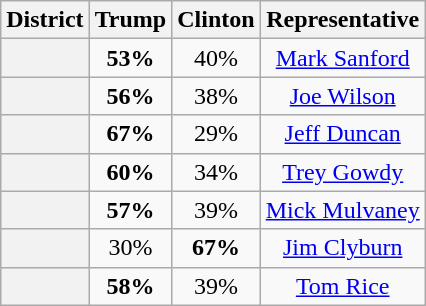<table class=wikitable>
<tr>
<th>District</th>
<th>Trump</th>
<th>Clinton</th>
<th>Representative</th>
</tr>
<tr align=center>
<th></th>
<td><strong>53%</strong></td>
<td>40%</td>
<td><a href='#'>Mark Sanford</a></td>
</tr>
<tr align=center>
<th></th>
<td><strong>56%</strong></td>
<td>38%</td>
<td><a href='#'>Joe Wilson</a></td>
</tr>
<tr align=center>
<th></th>
<td><strong>67%</strong></td>
<td>29%</td>
<td><a href='#'>Jeff Duncan</a></td>
</tr>
<tr align=center>
<th></th>
<td><strong>60%</strong></td>
<td>34%</td>
<td><a href='#'>Trey Gowdy</a></td>
</tr>
<tr align=center>
<th></th>
<td><strong>57%</strong></td>
<td>39%</td>
<td><a href='#'>Mick Mulvaney</a></td>
</tr>
<tr align=center>
<th></th>
<td>30%</td>
<td><strong>67%</strong></td>
<td><a href='#'>Jim Clyburn</a></td>
</tr>
<tr align=center>
<th></th>
<td><strong>58%</strong></td>
<td>39%</td>
<td><a href='#'>Tom Rice</a></td>
</tr>
</table>
